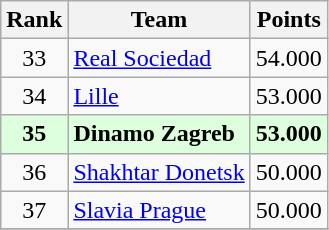<table class="wikitable" style="text-align: center;">
<tr>
<th>Rank</th>
<th>Team</th>
<th>Points</th>
</tr>
<tr>
<td rowspan=>33</td>
<td align=left> <a href='#'>Real Sociedad</a></td>
<td>54.000</td>
</tr>
<tr>
<td>34</td>
<td align=left> <a href='#'>Lille</a></td>
<td>53.000</td>
</tr>
<tr bgcolor="#ddffdd">
<td><strong>35</strong></td>
<td align=left> <strong>Dinamo Zagreb</strong></td>
<td><strong>53.000</strong></td>
</tr>
<tr>
<td>36</td>
<td align=left> <a href='#'>Shakhtar Donetsk</a></td>
<td>50.000</td>
</tr>
<tr>
<td>37</td>
<td align=left> <a href='#'>Slavia Prague</a></td>
<td>50.000</td>
</tr>
<tr>
</tr>
</table>
